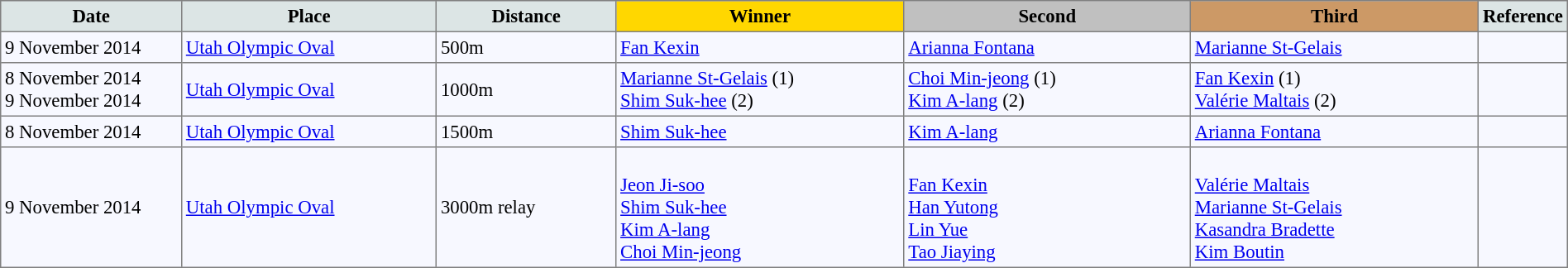<table bgcolor="#f7f8ff" cellpadding="3" cellspacing="0" border="1" style="font-size: 95%; border: gray solid 1px; border-collapse: collapse;">
<tr bgcolor="#CCCCCC">
<td align="center" bgcolor="#DCE5E5" width="150"><strong>Date</strong></td>
<td align="center" bgcolor="#DCE5E5" width="220"><strong>Place</strong></td>
<td align="center" bgcolor="#DCE5E5" width="150"><strong>Distance</strong></td>
<td align="center" bgcolor="gold" width="250"><strong>Winner</strong></td>
<td align="center" bgcolor="silver" width="250"><strong>Second</strong></td>
<td align="center" bgcolor="CC9966" width="250"><strong>Third</strong></td>
<td align="center" bgcolor="#DCE5E5" width="30"><strong>Reference</strong></td>
</tr>
<tr align="left">
<td>9 November 2014</td>
<td><a href='#'>Utah Olympic Oval</a></td>
<td>500m</td>
<td> <a href='#'>Fan Kexin</a></td>
<td> <a href='#'>Arianna Fontana</a></td>
<td> <a href='#'>Marianne St-Gelais</a></td>
<td></td>
</tr>
<tr align="left">
<td>8 November 2014<br>9 November 2014</td>
<td><a href='#'>Utah Olympic Oval</a></td>
<td>1000m</td>
<td> <a href='#'>Marianne St-Gelais</a> (1)<br> <a href='#'>Shim Suk-hee</a> (2)</td>
<td> <a href='#'>Choi Min-jeong</a> (1)<br> <a href='#'>Kim A-lang</a> (2)</td>
<td> <a href='#'>Fan Kexin</a> (1)<br> <a href='#'>Valérie Maltais</a> (2)</td>
<td></td>
</tr>
<tr align="left">
<td>8 November 2014</td>
<td><a href='#'>Utah Olympic Oval</a></td>
<td>1500m</td>
<td> <a href='#'>Shim Suk-hee</a></td>
<td> <a href='#'>Kim A-lang</a></td>
<td> <a href='#'>Arianna Fontana</a></td>
<td></td>
</tr>
<tr align="left">
<td>9 November 2014</td>
<td><a href='#'>Utah Olympic Oval</a></td>
<td>3000m relay</td>
<td><br><a href='#'>Jeon Ji-soo</a><br><a href='#'>Shim Suk-hee</a><br><a href='#'>Kim A-lang</a><br><a href='#'>Choi Min-jeong</a></td>
<td><br><a href='#'>Fan Kexin</a><br><a href='#'>Han Yutong</a><br><a href='#'>Lin Yue</a><br><a href='#'>Tao Jiaying</a></td>
<td><br><a href='#'>Valérie Maltais</a><br><a href='#'>Marianne St-Gelais</a><br><a href='#'>Kasandra Bradette</a><br><a href='#'>Kim Boutin</a></td>
<td></td>
</tr>
</table>
